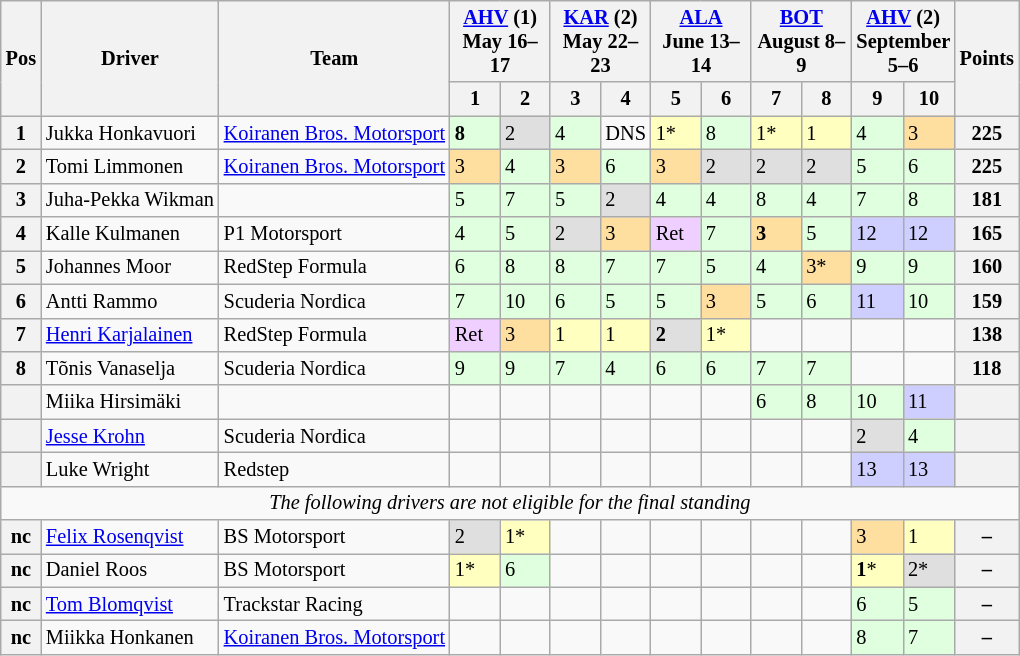<table class="wikitable" style="font-size:85%">
<tr>
<th rowspan=2>Pos</th>
<th rowspan=2>Driver</th>
<th rowspan=2>Team</th>
<th colspan=2> <a href='#'>AHV</a> (1)<br>May 16–17</th>
<th colspan=2> <a href='#'>KAR</a> (2)<br>May 22–23</th>
<th colspan=2> <a href='#'>ALA</a><br>June 13–14</th>
<th colspan=2> <a href='#'>BOT</a><br>August 8–9</th>
<th colspan=2> <a href='#'>AHV</a> (2)<br>September 5–6</th>
<th rowspan=2>Points</th>
</tr>
<tr>
<th width="27">1</th>
<th width="27">2</th>
<th width="27">3</th>
<th width="27">4</th>
<th width="27">5</th>
<th width="27">6</th>
<th width="27">7</th>
<th width="27">8</th>
<th width="27">9</th>
<th width="27">10</th>
</tr>
<tr>
<th>1</th>
<td> Jukka Honkavuori</td>
<td><a href='#'>Koiranen Bros. Motorsport</a></td>
<td style="background:#DFFFDF;"><strong>8</strong></td>
<td style="background:#DFDFDF;">2</td>
<td style="background:#DFFFDF;">4</td>
<td>DNS</td>
<td style="background:#FFFFBF;">1*</td>
<td style="background:#DFFFDF;">8</td>
<td style="background:#FFFFBF;">1*</td>
<td style="background:#FFFFBF;">1</td>
<td style="background:#DFFFDF;">4</td>
<td style="background:#FFDF9F;">3</td>
<th>225</th>
</tr>
<tr>
<th>2</th>
<td> Tomi Limmonen</td>
<td><a href='#'>Koiranen Bros. Motorsport</a></td>
<td style="background:#FFDF9F;">3</td>
<td style="background:#DFFFDF;">4</td>
<td style="background:#FFDF9F;">3</td>
<td style="background:#DFFFDF;">6</td>
<td style="background:#FFDF9F;">3</td>
<td style="background:#DFDFDF;">2</td>
<td style="background:#DFDFDF;">2</td>
<td style="background:#DFDFDF;">2</td>
<td style="background:#DFFFDF;">5</td>
<td style="background:#DFFFDF;">6</td>
<th>225</th>
</tr>
<tr>
<th>3</th>
<td> Juha-Pekka Wikman</td>
<td></td>
<td style="background:#DFFFDF;">5</td>
<td style="background:#DFFFDF;">7</td>
<td style="background:#DFFFDF;">5</td>
<td style="background:#DFDFDF;">2</td>
<td style="background:#DFFFDF;">4</td>
<td style="background:#DFFFDF;">4</td>
<td style="background:#DFFFDF;">8</td>
<td style="background:#DFFFDF;">4</td>
<td style="background:#DFFFDF;">7</td>
<td style="background:#DFFFDF;">8</td>
<th>181</th>
</tr>
<tr>
<th>4</th>
<td> Kalle Kulmanen</td>
<td>P1 Motorsport</td>
<td style="background:#DFFFDF;">4</td>
<td style="background:#DFFFDF;">5</td>
<td style="background:#DFDFDF;">2</td>
<td style="background:#FFDF9F;">3</td>
<td style="background:#EFCFFF;">Ret</td>
<td style="background:#DFFFDF;">7</td>
<td style="background:#FFDF9F;"><strong>3</strong></td>
<td style="background:#DFFFDF;">5</td>
<td style="background:#CFCFFF;">12</td>
<td style="background:#CFCFFF;">12</td>
<th>165</th>
</tr>
<tr>
<th>5</th>
<td> Johannes Moor</td>
<td>RedStep Formula</td>
<td style="background:#DFFFDF;">6</td>
<td style="background:#DFFFDF;">8</td>
<td style="background:#DFFFDF;">8</td>
<td style="background:#DFFFDF;">7</td>
<td style="background:#DFFFDF;">7</td>
<td style="background:#DFFFDF;">5</td>
<td style="background:#DFFFDF;">4</td>
<td style="background:#FFDF9F;">3*</td>
<td style="background:#DFFFDF;">9</td>
<td style="background:#DFFFDF;">9</td>
<th>160</th>
</tr>
<tr>
<th>6</th>
<td> Antti Rammo</td>
<td>Scuderia Nordica</td>
<td style="background:#DFFFDF;">7</td>
<td style="background:#DFFFDF;">10</td>
<td style="background:#DFFFDF;">6</td>
<td style="background:#DFFFDF;">5</td>
<td style="background:#DFFFDF;">5</td>
<td style="background:#FFDF9F;">3</td>
<td style="background:#DFFFDF;">5</td>
<td style="background:#DFFFDF;">6</td>
<td style="background:#CFCFFF;">11</td>
<td style="background:#DFFFDF;">10</td>
<th>159</th>
</tr>
<tr>
<th>7</th>
<td> <a href='#'>Henri Karjalainen</a></td>
<td>RedStep Formula</td>
<td style="background:#EFCFFF;">Ret</td>
<td style="background:#FFDF9F;">3</td>
<td style="background:#FFFFBF;">1</td>
<td style="background:#FFFFBF;">1</td>
<td style="background:#DFDFDF;"><strong>2</strong></td>
<td style="background:#FFFFBF;">1*</td>
<td></td>
<td></td>
<td></td>
<td></td>
<th>138</th>
</tr>
<tr>
<th>8</th>
<td> Tõnis Vanaselja</td>
<td>Scuderia Nordica</td>
<td style="background:#DFFFDF;">9</td>
<td style="background:#DFFFDF;">9</td>
<td style="background:#DFFFDF;">7</td>
<td style="background:#DFFFDF;">4</td>
<td style="background:#DFFFDF;">6</td>
<td style="background:#DFFFDF;">6</td>
<td style="background:#DFFFDF;">7</td>
<td style="background:#DFFFDF;">7</td>
<td></td>
<td></td>
<th>118</th>
</tr>
<tr>
<th></th>
<td> Miika Hirsimäki</td>
<td></td>
<td></td>
<td></td>
<td></td>
<td></td>
<td></td>
<td></td>
<td style="background:#DFFFDF;">6</td>
<td style="background:#DFFFDF;">8</td>
<td style="background:#DFFFDF;">10</td>
<td style="background:#CFCFFF;">11</td>
<th></th>
</tr>
<tr>
<th></th>
<td> <a href='#'>Jesse Krohn</a></td>
<td>Scuderia Nordica</td>
<td></td>
<td></td>
<td></td>
<td></td>
<td></td>
<td></td>
<td></td>
<td></td>
<td style="background:#DFDFDF;">2</td>
<td style="background:#DFFFDF;">4</td>
<th></th>
</tr>
<tr>
<th></th>
<td> Luke Wright</td>
<td>Redstep</td>
<td></td>
<td></td>
<td></td>
<td></td>
<td></td>
<td></td>
<td></td>
<td></td>
<td style="background:#CFCFFF;">13</td>
<td style="background:#CFCFFF;">13</td>
<th></th>
</tr>
<tr>
<td colspan=14 align=center><em>The following drivers are not eligible for the final standing</em></td>
</tr>
<tr>
<th>nc</th>
<td> <a href='#'>Felix Rosenqvist</a></td>
<td>BS Motorsport</td>
<td style="background:#DFDFDF;">2</td>
<td style="background:#FFFFBF;">1*</td>
<td></td>
<td></td>
<td></td>
<td></td>
<td></td>
<td></td>
<td style="background:#FFDF9F;">3</td>
<td style="background:#FFFFBF;">1</td>
<th>–</th>
</tr>
<tr>
<th>nc</th>
<td> Daniel Roos</td>
<td>BS Motorsport</td>
<td style="background:#FFFFBF;">1*</td>
<td style="background:#DFFFDF;">6</td>
<td></td>
<td></td>
<td></td>
<td></td>
<td></td>
<td></td>
<td style="background:#FFFFBF;"><strong>1</strong>*</td>
<td style="background:#DFDFDF;">2*</td>
<th>–</th>
</tr>
<tr>
<th>nc</th>
<td> <a href='#'>Tom Blomqvist</a></td>
<td>Trackstar Racing</td>
<td></td>
<td></td>
<td></td>
<td></td>
<td></td>
<td></td>
<td></td>
<td></td>
<td style="background:#DFFFDF;">6</td>
<td style="background:#DFFFDF;">5</td>
<th>–</th>
</tr>
<tr>
<th>nc</th>
<td> Miikka Honkanen</td>
<td><a href='#'>Koiranen Bros. Motorsport</a></td>
<td></td>
<td></td>
<td></td>
<td></td>
<td></td>
<td></td>
<td></td>
<td></td>
<td style="background:#DFFFDF;">8</td>
<td style="background:#DFFFDF;">7</td>
<th>–</th>
</tr>
</table>
